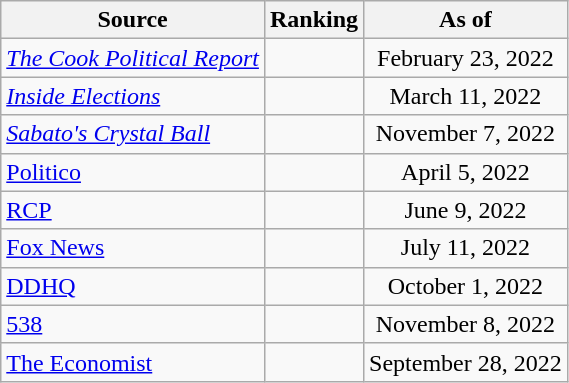<table class="wikitable" style="text-align:center">
<tr>
<th>Source</th>
<th>Ranking</th>
<th>As of</th>
</tr>
<tr>
<td align=left><em><a href='#'>The Cook Political Report</a></em></td>
<td></td>
<td>February 23, 2022</td>
</tr>
<tr>
<td align=left><em><a href='#'>Inside Elections</a></em></td>
<td></td>
<td>March 11, 2022</td>
</tr>
<tr>
<td align=left><em><a href='#'>Sabato's Crystal Ball</a></em></td>
<td></td>
<td>November 7, 2022</td>
</tr>
<tr>
<td style="text-align:left;"><a href='#'>Politico</a></td>
<td></td>
<td>April 5, 2022</td>
</tr>
<tr>
<td style="text-align:left;"><a href='#'>RCP</a></td>
<td></td>
<td>June 9, 2022</td>
</tr>
<tr>
<td align=left><a href='#'>Fox News</a></td>
<td></td>
<td>July 11, 2022</td>
</tr>
<tr>
<td align="left"><a href='#'>DDHQ</a></td>
<td></td>
<td>October 1, 2022</td>
</tr>
<tr>
<td style="text-align:left;"><a href='#'>538</a></td>
<td></td>
<td>November 8, 2022</td>
</tr>
<tr>
<td align="left"><a href='#'>The Economist</a></td>
<td></td>
<td>September 28, 2022</td>
</tr>
</table>
